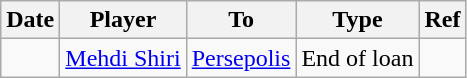<table class="wikitable">
<tr>
<th><strong>Date</strong></th>
<th><strong>Player</strong></th>
<th><strong>To</strong></th>
<th><strong>Type</strong></th>
<th><strong>Ref</strong></th>
</tr>
<tr>
<td></td>
<td> <a href='#'>Mehdi Shiri</a></td>
<td> <a href='#'>Persepolis</a></td>
<td>End of loan</td>
<td></td>
</tr>
</table>
